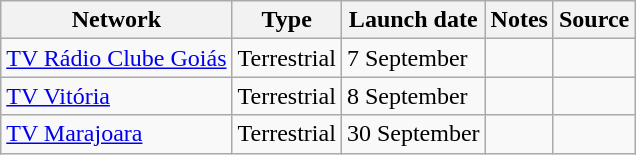<table class="wikitable sortable">
<tr>
<th>Network</th>
<th>Type</th>
<th>Launch date</th>
<th>Notes</th>
<th>Source</th>
</tr>
<tr>
<td><a href='#'>TV Rádio Clube Goiás</a></td>
<td>Terrestrial</td>
<td>7 September</td>
<td></td>
<td></td>
</tr>
<tr>
<td><a href='#'>TV Vitória</a></td>
<td>Terrestrial</td>
<td>8 September</td>
<td></td>
<td></td>
</tr>
<tr>
<td><a href='#'>TV Marajoara</a></td>
<td>Terrestrial</td>
<td>30 September</td>
<td></td>
<td></td>
</tr>
</table>
